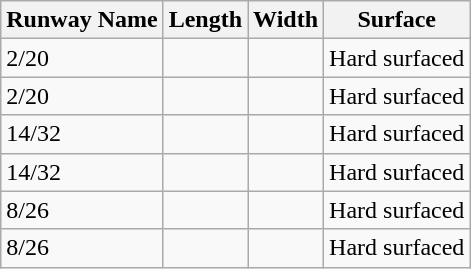<table class="wikitable">
<tr>
<th>Runway Name</th>
<th>Length</th>
<th>Width</th>
<th>Surface</th>
</tr>
<tr>
<td>2/20</td>
<td></td>
<td></td>
<td>Hard surfaced</td>
</tr>
<tr>
<td>2/20</td>
<td></td>
<td></td>
<td>Hard surfaced</td>
</tr>
<tr>
<td>14/32</td>
<td></td>
<td></td>
<td>Hard surfaced</td>
</tr>
<tr>
<td>14/32</td>
<td></td>
<td></td>
<td>Hard surfaced</td>
</tr>
<tr>
<td>8/26</td>
<td></td>
<td></td>
<td>Hard surfaced</td>
</tr>
<tr>
<td>8/26</td>
<td></td>
<td></td>
<td>Hard surfaced</td>
</tr>
</table>
